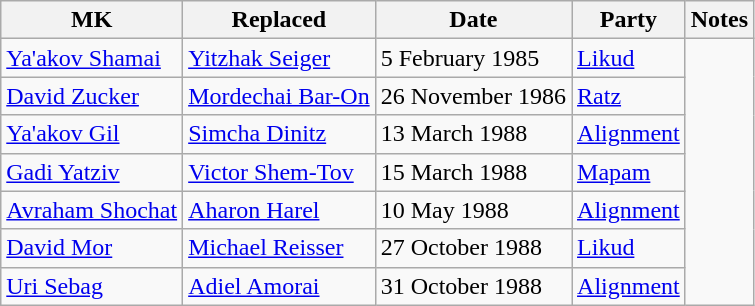<table class="sort wikitable sortable" style="text-align:left">
<tr>
<th>MK</th>
<th>Replaced</th>
<th>Date</th>
<th>Party</th>
<th>Notes</th>
</tr>
<tr>
<td><a href='#'>Ya'akov Shamai</a></td>
<td><a href='#'>Yitzhak Seiger</a></td>
<td>5 February 1985</td>
<td><a href='#'>Likud</a></td>
</tr>
<tr>
<td><a href='#'>David Zucker</a></td>
<td><a href='#'>Mordechai Bar-On</a></td>
<td>26 November 1986</td>
<td><a href='#'>Ratz</a></td>
</tr>
<tr>
<td><a href='#'>Ya'akov Gil</a></td>
<td><a href='#'>Simcha Dinitz</a></td>
<td>13 March 1988</td>
<td><a href='#'>Alignment</a></td>
</tr>
<tr>
<td><a href='#'>Gadi Yatziv</a></td>
<td><a href='#'>Victor Shem-Tov</a></td>
<td>15 March 1988</td>
<td><a href='#'>Mapam</a></td>
</tr>
<tr>
<td><a href='#'>Avraham Shochat</a></td>
<td><a href='#'>Aharon Harel</a></td>
<td>10 May 1988</td>
<td><a href='#'>Alignment</a></td>
</tr>
<tr>
<td><a href='#'>David Mor</a></td>
<td><a href='#'>Michael Reisser</a></td>
<td>27 October 1988</td>
<td><a href='#'>Likud</a></td>
</tr>
<tr>
<td><a href='#'>Uri Sebag</a></td>
<td><a href='#'>Adiel Amorai</a></td>
<td>31 October 1988</td>
<td><a href='#'>Alignment</a></td>
</tr>
</table>
